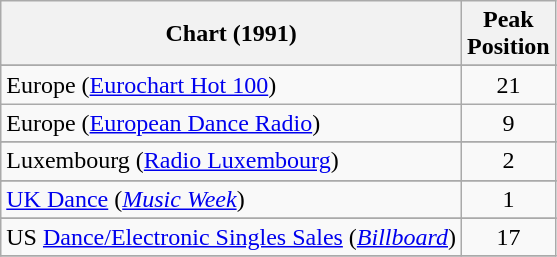<table class="wikitable">
<tr>
<th>Chart (1991)</th>
<th>Peak<br>Position</th>
</tr>
<tr>
</tr>
<tr>
<td>Europe (<a href='#'>Eurochart Hot 100</a>)</td>
<td align="center">21</td>
</tr>
<tr>
<td>Europe (<a href='#'>European Dance Radio</a>)</td>
<td align="center">9</td>
</tr>
<tr>
</tr>
<tr>
</tr>
<tr>
</tr>
<tr>
<td>Luxembourg (<a href='#'>Radio Luxembourg</a>)</td>
<td align="center">2</td>
</tr>
<tr>
</tr>
<tr>
</tr>
<tr>
</tr>
<tr>
</tr>
<tr>
</tr>
<tr>
<td><a href='#'>UK Dance</a> (<em><a href='#'>Music Week</a></em>)</td>
<td align="center">1</td>
</tr>
<tr>
</tr>
<tr>
<td>US <a href='#'>Dance/Electronic Singles Sales</a> (<em><a href='#'>Billboard</a></em>)</td>
<td align="center">17</td>
</tr>
<tr>
</tr>
</table>
